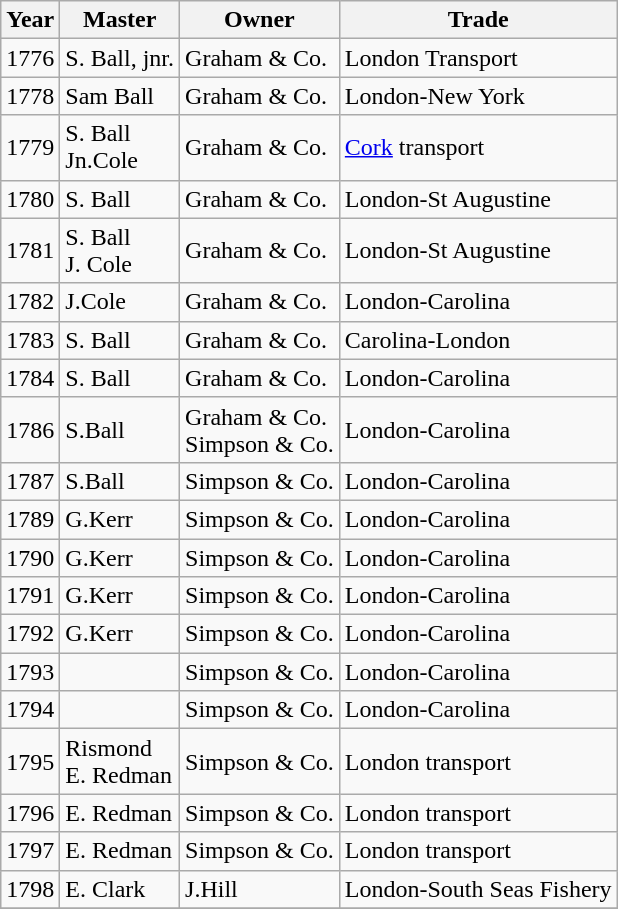<table class="sortable wikitable">
<tr>
<th>Year</th>
<th>Master</th>
<th>Owner</th>
<th>Trade</th>
</tr>
<tr>
<td>1776</td>
<td>S. Ball, jnr.</td>
<td>Graham & Co.</td>
<td>London Transport</td>
</tr>
<tr>
<td>1778</td>
<td>Sam Ball</td>
<td>Graham & Co.</td>
<td>London-New York</td>
</tr>
<tr>
<td>1779</td>
<td>S. Ball<br>Jn.Cole</td>
<td>Graham & Co.</td>
<td><a href='#'>Cork</a> transport</td>
</tr>
<tr>
<td>1780</td>
<td>S.  Ball</td>
<td>Graham & Co.</td>
<td>London-St Augustine</td>
</tr>
<tr>
<td>1781</td>
<td>S. Ball<br>J. Cole</td>
<td>Graham & Co.</td>
<td>London-St Augustine</td>
</tr>
<tr>
<td>1782</td>
<td>J.Cole</td>
<td>Graham & Co.</td>
<td>London-Carolina</td>
</tr>
<tr>
<td>1783</td>
<td>S. Ball</td>
<td>Graham & Co.</td>
<td>Carolina-London</td>
</tr>
<tr>
<td>1784</td>
<td>S. Ball</td>
<td>Graham & Co.</td>
<td>London-Carolina</td>
</tr>
<tr>
<td>1786</td>
<td>S.Ball</td>
<td>Graham & Co.<br>Simpson & Co.</td>
<td>London-Carolina</td>
</tr>
<tr>
<td>1787</td>
<td>S.Ball</td>
<td>Simpson & Co.</td>
<td>London-Carolina</td>
</tr>
<tr>
<td>1789</td>
<td>G.Kerr</td>
<td>Simpson & Co.</td>
<td>London-Carolina</td>
</tr>
<tr>
<td>1790</td>
<td>G.Kerr</td>
<td>Simpson & Co.</td>
<td>London-Carolina</td>
</tr>
<tr>
<td>1791</td>
<td>G.Kerr</td>
<td>Simpson & Co.</td>
<td>London-Carolina</td>
</tr>
<tr>
<td>1792</td>
<td>G.Kerr</td>
<td>Simpson & Co.</td>
<td>London-Carolina</td>
</tr>
<tr>
<td>1793</td>
<td></td>
<td>Simpson & Co.</td>
<td>London-Carolina</td>
</tr>
<tr>
<td>1794</td>
<td></td>
<td>Simpson & Co.</td>
<td>London-Carolina</td>
</tr>
<tr>
<td>1795</td>
<td>Rismond<br>E. Redman</td>
<td>Simpson & Co.</td>
<td>London transport</td>
</tr>
<tr>
<td>1796</td>
<td>E. Redman</td>
<td>Simpson & Co.</td>
<td>London transport</td>
</tr>
<tr>
<td>1797</td>
<td>E. Redman</td>
<td>Simpson & Co.</td>
<td>London transport</td>
</tr>
<tr>
<td>1798</td>
<td>E. Clark</td>
<td>J.Hill</td>
<td>London-South Seas Fishery</td>
</tr>
<tr>
</tr>
</table>
